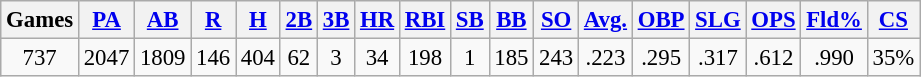<table class="wikitable" style="font-size: 95%; text-align:center;">
<tr>
<th>Games</th>
<th><a href='#'>PA</a></th>
<th><a href='#'>AB</a></th>
<th><a href='#'>R</a></th>
<th><a href='#'>H</a></th>
<th><a href='#'>2B</a></th>
<th><a href='#'>3B</a></th>
<th><a href='#'>HR</a></th>
<th><a href='#'>RBI</a></th>
<th><a href='#'>SB</a></th>
<th><a href='#'>BB</a></th>
<th><a href='#'>SO</a></th>
<th><a href='#'>Avg.</a></th>
<th><a href='#'>OBP</a></th>
<th><a href='#'>SLG</a></th>
<th><a href='#'>OPS</a></th>
<th><a href='#'>Fld%</a></th>
<th><a href='#'>CS</a></th>
</tr>
<tr>
<td>737</td>
<td>2047</td>
<td>1809</td>
<td>146</td>
<td>404</td>
<td>62</td>
<td>3</td>
<td>34</td>
<td>198</td>
<td>1</td>
<td>185</td>
<td>243</td>
<td>.223</td>
<td>.295</td>
<td>.317</td>
<td>.612</td>
<td>.990</td>
<td>35%</td>
</tr>
</table>
